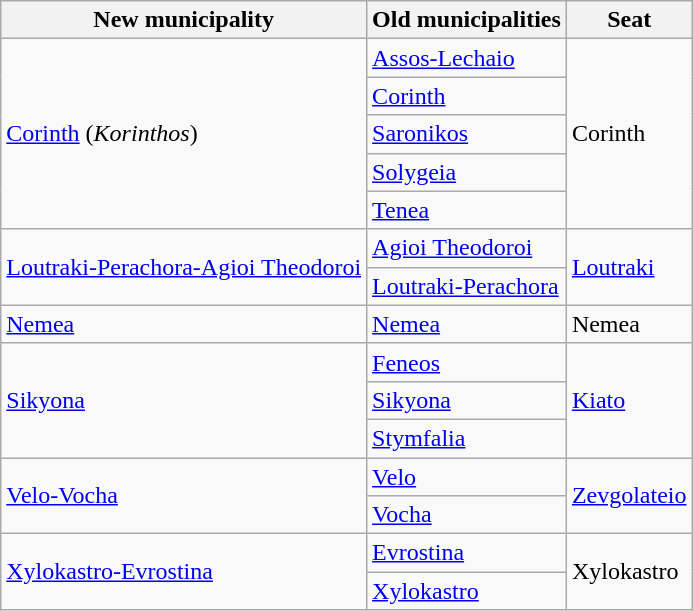<table class="wikitable">
<tr>
<th>New municipality</th>
<th>Old municipalities</th>
<th>Seat</th>
</tr>
<tr>
<td rowspan=5><a href='#'>Corinth</a> (<em>Korinthos</em>)</td>
<td><a href='#'>Assos-Lechaio</a></td>
<td rowspan=5>Corinth</td>
</tr>
<tr>
<td><a href='#'>Corinth</a></td>
</tr>
<tr>
<td><a href='#'>Saronikos</a></td>
</tr>
<tr>
<td><a href='#'>Solygeia</a></td>
</tr>
<tr>
<td><a href='#'>Tenea</a></td>
</tr>
<tr>
<td rowspan=2><a href='#'>Loutraki-Perachora-Agioi Theodoroi</a></td>
<td><a href='#'>Agioi Theodoroi</a></td>
<td rowspan=2><a href='#'>Loutraki</a></td>
</tr>
<tr>
<td><a href='#'>Loutraki-Perachora</a></td>
</tr>
<tr>
<td><a href='#'>Nemea</a></td>
<td><a href='#'>Nemea</a></td>
<td>Nemea</td>
</tr>
<tr>
<td rowspan=3><a href='#'>Sikyona</a></td>
<td><a href='#'>Feneos</a></td>
<td rowspan=3><a href='#'>Kiato</a></td>
</tr>
<tr>
<td><a href='#'>Sikyona</a></td>
</tr>
<tr>
<td><a href='#'>Stymfalia</a></td>
</tr>
<tr>
<td rowspan=2><a href='#'>Velo-Vocha</a></td>
<td><a href='#'>Velo</a></td>
<td rowspan=2><a href='#'>Zevgolateio</a></td>
</tr>
<tr>
<td><a href='#'>Vocha</a></td>
</tr>
<tr>
<td rowspan=2><a href='#'>Xylokastro-Evrostina</a></td>
<td><a href='#'>Evrostina</a></td>
<td rowspan=2>Xylokastro</td>
</tr>
<tr>
<td><a href='#'>Xylokastro</a></td>
</tr>
</table>
